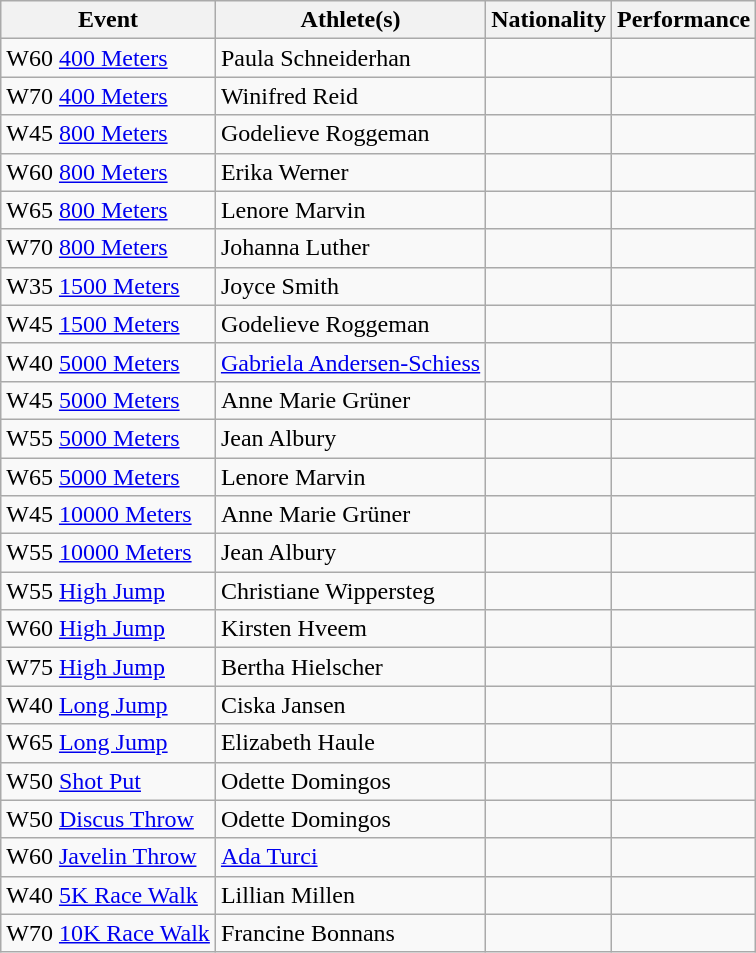<table class="wikitable">
<tr>
<th>Event</th>
<th>Athlete(s)</th>
<th>Nationality</th>
<th>Performance</th>
</tr>
<tr>
<td>W60 <a href='#'>400 Meters</a></td>
<td>Paula Schneiderhan</td>
<td></td>
<td></td>
</tr>
<tr>
<td>W70 <a href='#'>400 Meters</a></td>
<td>Winifred Reid</td>
<td></td>
<td></td>
</tr>
<tr>
<td>W45 <a href='#'>800 Meters</a></td>
<td>Godelieve Roggeman</td>
<td></td>
<td></td>
</tr>
<tr>
<td>W60 <a href='#'>800 Meters</a></td>
<td>Erika Werner</td>
<td></td>
<td></td>
</tr>
<tr>
<td>W65 <a href='#'>800 Meters</a></td>
<td>Lenore Marvin</td>
<td></td>
<td></td>
</tr>
<tr>
<td>W70 <a href='#'>800 Meters</a></td>
<td>Johanna Luther</td>
<td></td>
<td></td>
</tr>
<tr>
<td>W35 <a href='#'>1500 Meters</a></td>
<td>Joyce Smith</td>
<td></td>
<td></td>
</tr>
<tr>
<td>W45 <a href='#'>1500 Meters</a></td>
<td>Godelieve Roggeman</td>
<td></td>
<td></td>
</tr>
<tr>
<td>W40 <a href='#'>5000 Meters</a></td>
<td><a href='#'>Gabriela Andersen-Schiess</a></td>
<td></td>
<td></td>
</tr>
<tr>
<td>W45 <a href='#'>5000 Meters</a></td>
<td>Anne Marie Grüner</td>
<td></td>
<td></td>
</tr>
<tr>
<td>W55 <a href='#'>5000 Meters</a></td>
<td>Jean Albury</td>
<td></td>
<td></td>
</tr>
<tr>
<td>W65 <a href='#'>5000 Meters</a></td>
<td>Lenore Marvin</td>
<td></td>
<td></td>
</tr>
<tr>
<td>W45 <a href='#'>10000 Meters</a></td>
<td>Anne Marie Grüner</td>
<td></td>
<td></td>
</tr>
<tr>
<td>W55 <a href='#'>10000 Meters</a></td>
<td>Jean Albury</td>
<td></td>
<td></td>
</tr>
<tr>
<td>W55 <a href='#'>High Jump</a></td>
<td>Christiane Wippersteg</td>
<td></td>
<td></td>
</tr>
<tr>
<td>W60 <a href='#'>High Jump</a></td>
<td>Kirsten Hveem</td>
<td></td>
<td></td>
</tr>
<tr>
<td>W75 <a href='#'>High Jump</a></td>
<td>Bertha Hielscher</td>
<td></td>
<td></td>
</tr>
<tr>
<td>W40 <a href='#'>Long Jump</a></td>
<td>Ciska Jansen</td>
<td></td>
<td></td>
</tr>
<tr>
<td>W65 <a href='#'>Long Jump</a></td>
<td>Elizabeth Haule</td>
<td></td>
<td></td>
</tr>
<tr>
<td>W50 <a href='#'>Shot Put</a></td>
<td>Odette Domingos</td>
<td></td>
<td></td>
</tr>
<tr>
<td>W50 <a href='#'>Discus Throw</a></td>
<td>Odette Domingos</td>
<td></td>
<td></td>
</tr>
<tr>
<td>W60 <a href='#'>Javelin Throw</a></td>
<td><a href='#'>Ada Turci</a></td>
<td></td>
<td></td>
</tr>
<tr>
<td>W40 <a href='#'>5K Race Walk</a></td>
<td>Lillian Millen</td>
<td></td>
<td></td>
</tr>
<tr>
<td>W70 <a href='#'>10K Race Walk</a></td>
<td>Francine Bonnans</td>
<td></td>
<td></td>
</tr>
</table>
